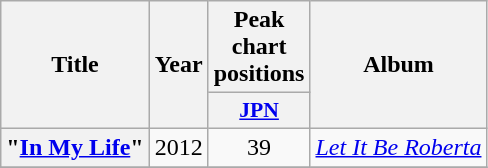<table class="wikitable plainrowheaders" style="text-align:center;">
<tr>
<th scope="col" rowspan="2">Title</th>
<th scope="col" rowspan="2">Year</th>
<th scope="col" colspan="1">Peak chart positions</th>
<th scope="col" rowspan="2">Album</th>
</tr>
<tr>
<th scope="col" style="width:3em;font-size:90%;"><a href='#'>JPN</a><br></th>
</tr>
<tr>
<th scope="row">"<a href='#'>In My Life</a>"</th>
<td>2012</td>
<td>39</td>
<td><em><a href='#'>Let It Be Roberta</a></em></td>
</tr>
<tr>
</tr>
</table>
